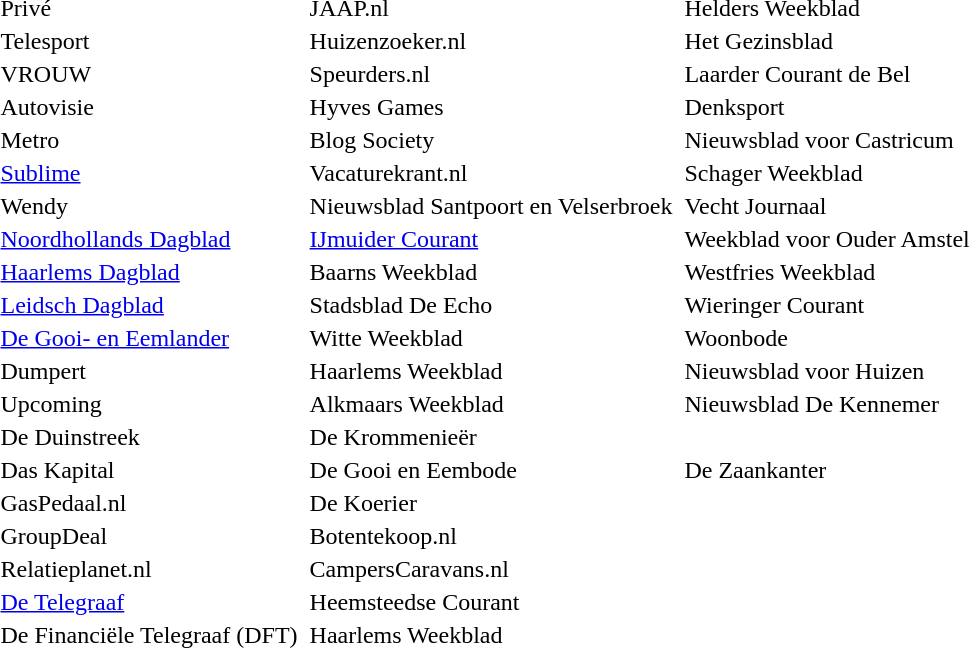<table>
<tr>
<td>Privé</td>
<td></td>
<td>JAAP.nl</td>
<td></td>
<td>Helders Weekblad</td>
</tr>
<tr>
<td>Telesport</td>
<td></td>
<td>Huizenzoeker.nl</td>
<td></td>
<td>Het Gezinsblad</td>
</tr>
<tr>
<td>VROUW</td>
<td></td>
<td>Speurders.nl</td>
<td></td>
<td>Laarder Courant de Bel</td>
</tr>
<tr>
<td>Autovisie</td>
<td></td>
<td>Hyves Games</td>
<td></td>
<td>Denksport</td>
</tr>
<tr>
<td>Metro</td>
<td></td>
<td>Blog Society</td>
<td></td>
<td>Nieuwsblad voor Castricum</td>
</tr>
<tr>
<td><a href='#'>Sublime</a></td>
<td></td>
<td>Vacaturekrant.nl</td>
<td></td>
<td>Schager Weekblad</td>
</tr>
<tr>
<td>Wendy</td>
<td></td>
<td>Nieuwsblad Santpoort en Velserbroek</td>
<td></td>
<td>Vecht Journaal</td>
</tr>
<tr>
<td><a href='#'>Noordhollands Dagblad</a></td>
<td></td>
<td><a href='#'>IJmuider Courant</a></td>
<td></td>
<td>Weekblad voor Ouder Amstel</td>
</tr>
<tr>
<td><a href='#'>Haarlems Dagblad</a></td>
<td></td>
<td>Baarns Weekblad</td>
<td></td>
<td>Westfries Weekblad</td>
</tr>
<tr>
<td><a href='#'>Leidsch Dagblad</a></td>
<td></td>
<td>Stadsblad De Echo</td>
<td></td>
<td>Wieringer Courant</td>
</tr>
<tr>
<td><a href='#'>De Gooi- en Eemlander</a></td>
<td></td>
<td>Witte Weekblad</td>
<td></td>
<td>Woonbode</td>
</tr>
<tr>
<td>Dumpert</td>
<td></td>
<td>Haarlems Weekblad</td>
<td></td>
<td>Nieuwsblad voor Huizen</td>
</tr>
<tr>
<td>Upcoming</td>
<td></td>
<td>Alkmaars Weekblad</td>
<td></td>
<td>Nieuwsblad De Kennemer</td>
</tr>
<tr>
<td>De Duinstreek</td>
<td></td>
<td>De Krommenieër</td>
</tr>
<tr>
<td>Das Kapital</td>
<td></td>
<td>De Gooi en Eembode</td>
<td></td>
<td>De Zaankanter</td>
</tr>
<tr>
<td>GasPedaal.nl</td>
<td></td>
<td>De Koerier</td>
<td></td>
<td></td>
</tr>
<tr>
<td>GroupDeal</td>
<td></td>
<td>Botentekoop.nl</td>
<td></td>
<td></td>
</tr>
<tr>
<td>Relatieplanet.nl</td>
<td></td>
<td>CampersCaravans.nl</td>
<td></td>
<td></td>
</tr>
<tr>
<td><a href='#'>De Telegraaf</a></td>
<td></td>
<td>Heemsteedse Courant</td>
<td></td>
<td></td>
</tr>
<tr>
<td>De Financiële Telegraaf (DFT)</td>
<td></td>
<td>Haarlems Weekblad</td>
<td></td>
</tr>
</table>
